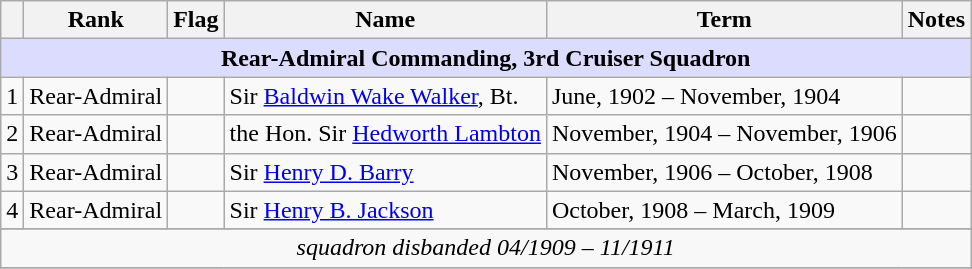<table class="wikitable">
<tr>
<th></th>
<th>Rank</th>
<th>Flag</th>
<th>Name</th>
<th>Term</th>
<th>Notes</th>
</tr>
<tr>
<td colspan="6" align="center" style="background:#dcdcfe;"><strong>Rear-Admiral Commanding, 3rd Cruiser Squadron</strong></td>
</tr>
<tr>
<td>1</td>
<td>Rear-Admiral</td>
<td></td>
<td>Sir <a href='#'>Baldwin Wake Walker</a>, Bt.</td>
<td>June, 1902 – November, 1904</td>
<td></td>
</tr>
<tr>
<td>2</td>
<td>Rear-Admiral</td>
<td></td>
<td>the Hon. Sir <a href='#'>Hedworth Lambton</a></td>
<td>November, 1904 – November, 1906</td>
<td></td>
</tr>
<tr>
<td>3</td>
<td>Rear-Admiral</td>
<td></td>
<td>Sir <a href='#'>Henry D. Barry</a></td>
<td>November, 1906 – October, 1908</td>
<td></td>
</tr>
<tr>
<td>4</td>
<td>Rear-Admiral</td>
<td></td>
<td>Sir <a href='#'>Henry B. Jackson</a></td>
<td>October, 1908 – March, 1909</td>
<td></td>
</tr>
<tr>
</tr>
<tr style=background-color:#F8F8F8>
<td colspan=6 align=center><em>squadron disbanded 04/1909 – 11/1911</em></td>
</tr>
<tr>
</tr>
</table>
